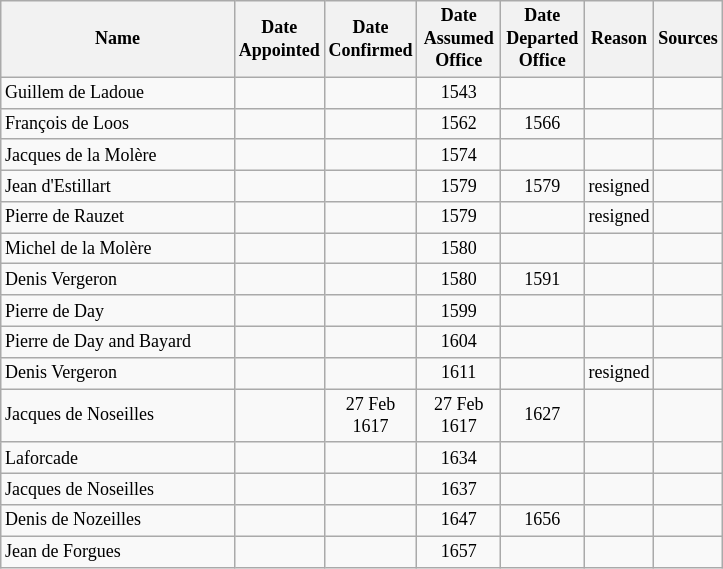<table class="wikitable">
<tr style="font-size: 75%;">
<th style="width: 150px;">Name</th>
<th style="width: 50px;">Date Appointed</th>
<th style="width: 50px;">Date Confirmed</th>
<th style="width: 50px;">Date Assumed Office</th>
<th style="width: 50px;">Date Departed Office</th>
<th style="width: 40px;">Reason</th>
<th style="width: 30px;">Sources</th>
</tr>
<tr style="font-size: 75%;">
<td>Guillem de Ladoue</td>
<td style="text-align: center;"></td>
<td style="text-align: center;"></td>
<td style="text-align: center;">1543</td>
<td style="text-align: center;"></td>
<td style="text-align: center;"></td>
<td></td>
</tr>
<tr style="font-size: 75%;">
<td>François de Loos</td>
<td style="text-align: center;"></td>
<td style="text-align: center;"></td>
<td style="text-align: center;">1562</td>
<td style="text-align: center;">1566</td>
<td style="text-align: center;"></td>
<td></td>
</tr>
<tr style="font-size: 75%;">
<td>Jacques de la Molère</td>
<td style="text-align: center;"></td>
<td style="text-align: center;"></td>
<td style="text-align: center;">1574</td>
<td style="text-align: center;"></td>
<td style="text-align: center;"></td>
<td></td>
</tr>
<tr style="font-size: 75%;">
<td>Jean d'Estillart</td>
<td style="text-align: center;"></td>
<td style="text-align: center;"></td>
<td style="text-align: center;">1579</td>
<td style="text-align: center;">1579</td>
<td style="text-align: center;">resigned</td>
<td></td>
</tr>
<tr style="font-size: 75%;">
<td>Pierre de Rauzet</td>
<td style="text-align: center;"></td>
<td style="text-align: center;"></td>
<td style="text-align: center;">1579</td>
<td style="text-align: center;"></td>
<td style="text-align: center;">resigned</td>
<td></td>
</tr>
<tr style="font-size: 75%;">
<td>Michel de la Molère</td>
<td style="text-align: center;"></td>
<td style="text-align: center;"></td>
<td style="text-align: center;">1580</td>
<td style="text-align: center;"></td>
<td style="text-align: center;"></td>
<td></td>
</tr>
<tr style="font-size: 75%;">
<td>Denis Vergeron</td>
<td style="text-align: center;"></td>
<td style="text-align: center;"></td>
<td style="text-align: center;">1580</td>
<td style="text-align: center;">1591</td>
<td style="text-align: center;"></td>
<td></td>
</tr>
<tr style="font-size: 75%;">
<td>Pierre de Day</td>
<td style="text-align: center;"></td>
<td style="text-align: center;"></td>
<td style="text-align: center;">1599</td>
<td style="text-align: center;"></td>
<td style="text-align: center;"></td>
<td></td>
</tr>
<tr style="font-size: 75%;">
<td>Pierre de Day and Bayard</td>
<td style="text-align: center;"></td>
<td style="text-align: center;"></td>
<td style="text-align: center;">1604</td>
<td style="text-align: center;"></td>
<td style="text-align: center;"></td>
<td></td>
</tr>
<tr style="font-size: 75%;">
<td>Denis Vergeron</td>
<td style="text-align: center;"></td>
<td style="text-align: center;"></td>
<td style="text-align: center;">1611</td>
<td style="text-align: center;"></td>
<td style="text-align: center;">resigned</td>
<td></td>
</tr>
<tr style="font-size: 75%;">
<td>Jacques de Noseilles</td>
<td style="text-align: center;"></td>
<td style="text-align: center;">27 Feb 1617</td>
<td style="text-align: center;">27 Feb 1617</td>
<td style="text-align: center;">1627</td>
<td style="text-align: center;"></td>
<td></td>
</tr>
<tr style="font-size: 75%;">
<td>Laforcade</td>
<td style="text-align: center;"></td>
<td style="text-align: center;"></td>
<td style="text-align: center;">1634</td>
<td style="text-align: center;"></td>
<td style="text-align: center;"></td>
<td></td>
</tr>
<tr style="font-size: 75%;">
<td>Jacques de Noseilles</td>
<td style="text-align: center;"></td>
<td style="text-align: center;"></td>
<td style="text-align: center;">1637</td>
<td style="text-align: center;"></td>
<td style="text-align: center;"></td>
<td></td>
</tr>
<tr style="font-size: 75%;">
<td>Denis de Nozeilles</td>
<td style="text-align: center;"></td>
<td style="text-align: center;"></td>
<td style="text-align: center;">1647</td>
<td style="text-align: center;">1656</td>
<td style="text-align: center;"></td>
<td></td>
</tr>
<tr style="font-size: 75%;">
<td>Jean de Forgues</td>
<td style="text-align: center;"></td>
<td style="text-align: center;"></td>
<td style="text-align: center;">1657</td>
<td style="text-align: center;"></td>
<td style="text-align: center;"></td>
<td></td>
</tr>
</table>
